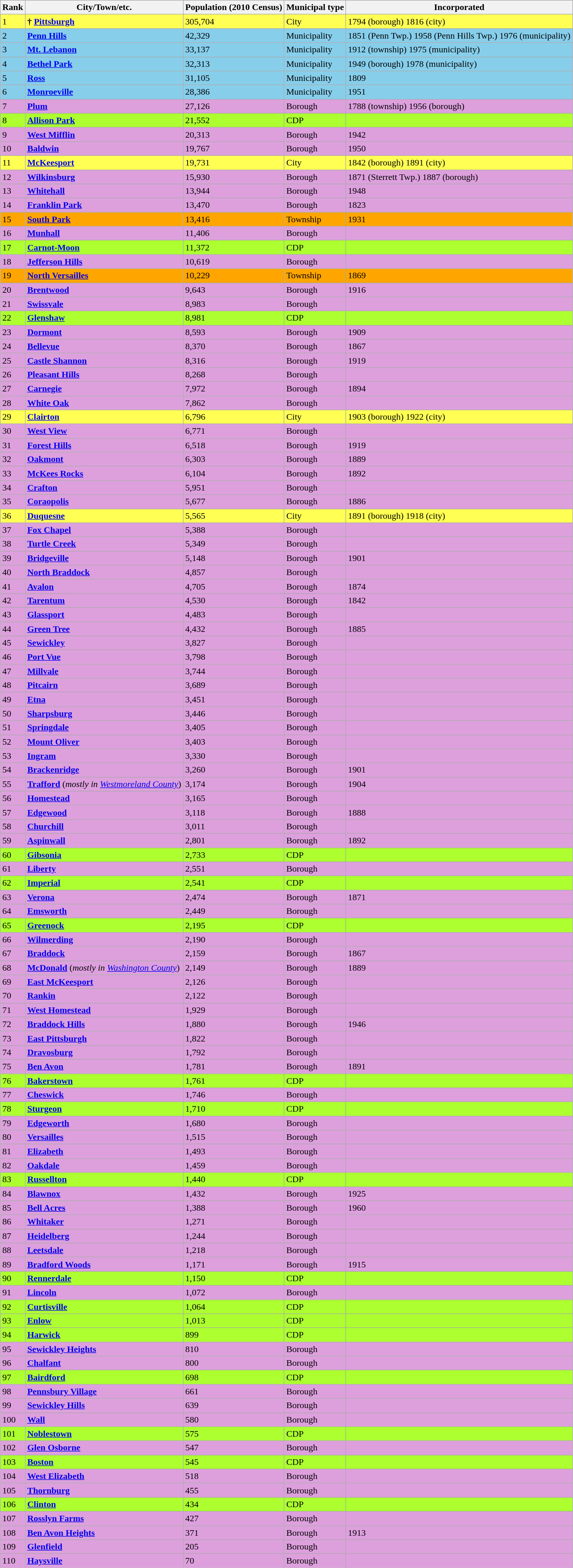<table class="wikitable sortable">
<tr>
<th>Rank</th>
<th>City/Town/etc.</th>
<th>Population (2010 Census)</th>
<th>Municipal type</th>
<th>Incorporated</th>
</tr>
<tr style="background:#ffff54;">
<td>1</td>
<td><strong>† <a href='#'>Pittsburgh</a></strong></td>
<td>305,704</td>
<td>City</td>
<td>1794 (borough) 1816 (city)</td>
</tr>
<tr style="background:skyBlue;">
<td>2</td>
<td><strong><a href='#'>Penn Hills</a></strong></td>
<td>42,329</td>
<td>Municipality</td>
<td>1851 (Penn Twp.) 1958 (Penn Hills Twp.) 1976 (municipality)</td>
</tr>
<tr style="background:skyBlue;">
<td>3</td>
<td><strong><a href='#'>Mt. Lebanon</a></strong></td>
<td>33,137</td>
<td>Municipality</td>
<td>1912 (township) 1975 (municipality)</td>
</tr>
<tr style="background:skyBlue;">
<td>4</td>
<td><strong><a href='#'>Bethel Park</a></strong></td>
<td>32,313</td>
<td>Municipality</td>
<td>1949 (borough) 1978 (municipality)</td>
</tr>
<tr style="background:skyBlue;">
<td>5</td>
<td><strong><a href='#'>Ross</a></strong></td>
<td>31,105</td>
<td>Municipality</td>
<td>1809</td>
</tr>
<tr style="background:skyBlue;">
<td>6</td>
<td><strong><a href='#'>Monroeville</a></strong></td>
<td>28,386</td>
<td>Municipality</td>
<td>1951</td>
</tr>
<tr style="background:plum;">
<td>7</td>
<td><strong><a href='#'>Plum</a></strong></td>
<td>27,126</td>
<td>Borough</td>
<td>1788 (township) 1956 (borough)</td>
</tr>
<tr style="background:#adff2f;">
<td>8</td>
<td><strong><a href='#'>Allison Park</a></strong></td>
<td>21,552</td>
<td>CDP</td>
<td></td>
</tr>
<tr style="background:plum;">
<td>9</td>
<td><strong><a href='#'>West Mifflin</a></strong></td>
<td>20,313</td>
<td>Borough</td>
<td>1942</td>
</tr>
<tr style="background:plum;">
<td>10</td>
<td><strong><a href='#'>Baldwin</a></strong></td>
<td>19,767</td>
<td>Borough</td>
<td>1950</td>
</tr>
<tr style="background:#ffff54;">
<td>11</td>
<td><strong><a href='#'>McKeesport</a></strong></td>
<td>19,731</td>
<td>City</td>
<td>1842 (borough) 1891 (city)</td>
</tr>
<tr style="background:plum;">
<td>12</td>
<td><strong><a href='#'>Wilkinsburg</a></strong></td>
<td>15,930</td>
<td>Borough</td>
<td>1871 (Sterrett Twp.) 1887 (borough)</td>
</tr>
<tr style="background:plum;">
<td>13</td>
<td><strong><a href='#'>Whitehall</a></strong></td>
<td>13,944</td>
<td>Borough</td>
<td>1948</td>
</tr>
<tr style="background:plum;">
<td>14</td>
<td><strong><a href='#'>Franklin Park</a></strong></td>
<td>13,470</td>
<td>Borough</td>
<td>1823</td>
</tr>
<tr style="background:orange;">
<td>15</td>
<td><strong><a href='#'>South Park</a></strong></td>
<td>13,416</td>
<td>Township</td>
<td>1931</td>
</tr>
<tr style="background:plum;">
<td>16</td>
<td><strong><a href='#'>Munhall</a></strong></td>
<td>11,406</td>
<td>Borough</td>
<td></td>
</tr>
<tr style="background:#adff2f;">
<td>17</td>
<td><strong><a href='#'>Carnot-Moon</a></strong></td>
<td>11,372</td>
<td>CDP</td>
<td></td>
</tr>
<tr style="background:plum;">
<td>18</td>
<td><strong><a href='#'>Jefferson Hills</a></strong></td>
<td>10,619</td>
<td>Borough</td>
<td></td>
</tr>
<tr style="background:orange;">
<td>19</td>
<td><strong><a href='#'>North Versailles</a></strong></td>
<td>10,229</td>
<td>Township</td>
<td>1869</td>
</tr>
<tr style="background:plum;">
<td>20</td>
<td><strong><a href='#'>Brentwood</a></strong></td>
<td>9,643</td>
<td>Borough</td>
<td>1916</td>
</tr>
<tr style="background:plum;">
<td>21</td>
<td><strong><a href='#'>Swissvale</a></strong></td>
<td>8,983</td>
<td>Borough</td>
<td></td>
</tr>
<tr style="background:#adff2f;">
<td>22</td>
<td><strong><a href='#'>Glenshaw</a></strong></td>
<td>8,981</td>
<td>CDP</td>
<td></td>
</tr>
<tr style="background:plum;">
<td>23</td>
<td><strong><a href='#'>Dormont</a></strong></td>
<td>8,593</td>
<td>Borough</td>
<td>1909</td>
</tr>
<tr style="background:plum;">
<td>24</td>
<td><strong><a href='#'>Bellevue</a></strong></td>
<td>8,370</td>
<td>Borough</td>
<td>1867</td>
</tr>
<tr style="background:plum;">
<td>25</td>
<td><strong><a href='#'>Castle Shannon</a></strong></td>
<td>8,316</td>
<td>Borough</td>
<td>1919</td>
</tr>
<tr style="background:plum;">
<td>26</td>
<td><strong><a href='#'>Pleasant Hills</a></strong></td>
<td>8,268</td>
<td>Borough</td>
<td></td>
</tr>
<tr style="background:plum;">
<td>27</td>
<td><strong><a href='#'>Carnegie</a></strong></td>
<td>7,972</td>
<td>Borough</td>
<td>1894</td>
</tr>
<tr style="background:plum;">
<td>28</td>
<td><strong><a href='#'>White Oak</a></strong></td>
<td>7,862</td>
<td>Borough</td>
<td></td>
</tr>
<tr style="background:#ffff54;">
<td>29</td>
<td><strong><a href='#'>Clairton</a></strong></td>
<td>6,796</td>
<td>City</td>
<td>1903 (borough) 1922 (city)</td>
</tr>
<tr style="background:plum;">
<td>30</td>
<td><strong><a href='#'>West View</a></strong></td>
<td>6,771</td>
<td>Borough</td>
<td></td>
</tr>
<tr style="background:plum;">
<td>31</td>
<td><strong><a href='#'>Forest Hills</a></strong></td>
<td>6,518</td>
<td>Borough</td>
<td>1919</td>
</tr>
<tr style="background:plum;">
<td>32</td>
<td><strong><a href='#'>Oakmont</a></strong></td>
<td>6,303</td>
<td>Borough</td>
<td>1889</td>
</tr>
<tr style="background:plum;">
<td>33</td>
<td><strong><a href='#'>McKees Rocks</a></strong></td>
<td>6,104</td>
<td>Borough</td>
<td>1892</td>
</tr>
<tr style="background:plum;">
<td>34</td>
<td><strong><a href='#'>Crafton</a></strong></td>
<td>5,951</td>
<td>Borough</td>
<td></td>
</tr>
<tr style="background:plum;">
<td>35</td>
<td><strong><a href='#'>Coraopolis</a></strong></td>
<td>5,677</td>
<td>Borough</td>
<td>1886</td>
</tr>
<tr style="background:#ffff54;">
<td>36</td>
<td><strong><a href='#'>Duquesne</a></strong></td>
<td>5,565</td>
<td>City</td>
<td>1891 (borough) 1918 (city)</td>
</tr>
<tr style="background:plum;">
<td>37</td>
<td><strong><a href='#'>Fox Chapel</a></strong></td>
<td>5,388</td>
<td>Borough</td>
<td></td>
</tr>
<tr style="background:plum;">
<td>38</td>
<td><strong><a href='#'>Turtle Creek</a></strong></td>
<td>5,349</td>
<td>Borough</td>
<td></td>
</tr>
<tr style="background:plum;">
<td>39</td>
<td><strong><a href='#'>Bridgeville</a></strong></td>
<td>5,148</td>
<td>Borough</td>
<td>1901</td>
</tr>
<tr style="background:plum;">
<td>40</td>
<td><strong><a href='#'>North Braddock</a></strong></td>
<td>4,857</td>
<td>Borough</td>
<td></td>
</tr>
<tr style="background:plum;">
<td>41</td>
<td><strong><a href='#'>Avalon</a></strong></td>
<td>4,705</td>
<td>Borough</td>
<td>1874</td>
</tr>
<tr style="background:plum;">
<td>42</td>
<td><strong><a href='#'>Tarentum</a></strong></td>
<td>4,530</td>
<td>Borough</td>
<td>1842</td>
</tr>
<tr style="background:plum;">
<td>43</td>
<td><strong><a href='#'>Glassport</a></strong></td>
<td>4,483</td>
<td>Borough</td>
<td></td>
</tr>
<tr style="background:plum;">
<td>44</td>
<td><strong><a href='#'>Green Tree</a></strong></td>
<td>4,432</td>
<td>Borough</td>
<td>1885</td>
</tr>
<tr style="background:plum;">
<td>45</td>
<td><strong><a href='#'>Sewickley</a></strong></td>
<td>3,827</td>
<td>Borough</td>
<td></td>
</tr>
<tr style="background:plum;">
<td>46</td>
<td><strong><a href='#'>Port Vue</a></strong></td>
<td>3,798</td>
<td>Borough</td>
<td></td>
</tr>
<tr style="background:plum;">
<td>47</td>
<td><strong><a href='#'>Millvale</a></strong></td>
<td>3,744</td>
<td>Borough</td>
<td></td>
</tr>
<tr style="background:plum;">
<td>48</td>
<td><strong><a href='#'>Pitcairn</a></strong></td>
<td>3,689</td>
<td>Borough</td>
<td></td>
</tr>
<tr style="background:plum;">
<td>49</td>
<td><strong><a href='#'>Etna</a></strong></td>
<td>3,451</td>
<td>Borough</td>
<td></td>
</tr>
<tr style="background:plum;">
<td>50</td>
<td><strong><a href='#'>Sharpsburg</a></strong></td>
<td>3,446</td>
<td>Borough</td>
<td></td>
</tr>
<tr style="background:plum;">
<td>51</td>
<td><strong><a href='#'>Springdale</a></strong></td>
<td>3,405</td>
<td>Borough</td>
<td></td>
</tr>
<tr style="background:plum;">
<td>52</td>
<td><strong><a href='#'>Mount Oliver</a></strong></td>
<td>3,403</td>
<td>Borough</td>
<td></td>
</tr>
<tr style="background:plum;">
<td>53</td>
<td><strong><a href='#'>Ingram</a></strong></td>
<td>3,330</td>
<td>Borough</td>
<td></td>
</tr>
<tr style="background:plum;">
<td>54</td>
<td><strong><a href='#'>Brackenridge</a></strong></td>
<td>3,260</td>
<td>Borough</td>
<td>1901</td>
</tr>
<tr style="background:plum;">
<td>55</td>
<td><strong><a href='#'>Trafford</a></strong> (<em>mostly in <a href='#'>Westmoreland County</a></em>)</td>
<td>3,174</td>
<td>Borough</td>
<td>1904</td>
</tr>
<tr style="background:plum;">
<td>56</td>
<td><strong><a href='#'>Homestead</a></strong></td>
<td>3,165</td>
<td>Borough</td>
<td></td>
</tr>
<tr style="background:plum;">
<td>57</td>
<td><strong><a href='#'>Edgewood</a></strong></td>
<td>3,118</td>
<td>Borough</td>
<td>1888</td>
</tr>
<tr style="background:plum;">
<td>58</td>
<td><strong><a href='#'>Churchill</a></strong></td>
<td>3,011</td>
<td>Borough</td>
<td></td>
</tr>
<tr style="background:plum;">
<td>59</td>
<td><strong><a href='#'>Aspinwall</a></strong></td>
<td>2,801</td>
<td>Borough</td>
<td>1892</td>
</tr>
<tr style="background:#adff2f;">
<td>60</td>
<td><strong><a href='#'>Gibsonia</a></strong></td>
<td>2,733</td>
<td>CDP</td>
<td></td>
</tr>
<tr style="background:plum;">
<td>61</td>
<td><strong><a href='#'>Liberty</a></strong></td>
<td>2,551</td>
<td>Borough</td>
<td></td>
</tr>
<tr style="background:#adff2f;">
<td>62</td>
<td><strong><a href='#'>Imperial</a></strong></td>
<td>2,541</td>
<td>CDP</td>
<td></td>
</tr>
<tr style="background:plum;">
<td>63</td>
<td><strong><a href='#'>Verona</a></strong></td>
<td>2,474</td>
<td>Borough</td>
<td>1871</td>
</tr>
<tr style="background:plum;">
<td>64</td>
<td><strong><a href='#'>Emsworth</a></strong></td>
<td>2,449</td>
<td>Borough</td>
<td></td>
</tr>
<tr style="background:#adff2f;">
<td>65</td>
<td><strong><a href='#'>Greenock</a></strong></td>
<td>2,195</td>
<td>CDP</td>
<td></td>
</tr>
<tr style="background:plum;">
<td>66</td>
<td><strong><a href='#'>Wilmerding</a></strong></td>
<td>2,190</td>
<td>Borough</td>
<td></td>
</tr>
<tr style="background:plum;">
<td>67</td>
<td><strong><a href='#'>Braddock</a></strong></td>
<td>2,159</td>
<td>Borough</td>
<td>1867</td>
</tr>
<tr style="background:plum;">
<td>68</td>
<td><strong><a href='#'>McDonald</a></strong> (<em>mostly in <a href='#'>Washington County</a></em>)</td>
<td>2,149</td>
<td>Borough</td>
<td>1889</td>
</tr>
<tr style="background:plum;">
<td>69</td>
<td><strong><a href='#'>East McKeesport</a></strong></td>
<td>2,126</td>
<td>Borough</td>
<td></td>
</tr>
<tr style="background:plum;">
<td>70</td>
<td><strong><a href='#'>Rankin</a></strong></td>
<td>2,122</td>
<td>Borough</td>
<td></td>
</tr>
<tr style="background:plum;">
<td>71</td>
<td><strong><a href='#'>West Homestead</a></strong></td>
<td>1,929</td>
<td>Borough</td>
<td></td>
</tr>
<tr style="background:plum;">
<td>72</td>
<td><strong><a href='#'>Braddock Hills</a></strong></td>
<td>1,880</td>
<td>Borough</td>
<td>1946</td>
</tr>
<tr style="background:plum;">
<td>73</td>
<td><strong><a href='#'>East Pittsburgh</a></strong></td>
<td>1,822</td>
<td>Borough</td>
<td></td>
</tr>
<tr style="background:plum;">
<td>74</td>
<td><strong><a href='#'>Dravosburg</a></strong></td>
<td>1,792</td>
<td>Borough</td>
<td></td>
</tr>
<tr style="background:plum;">
<td>75</td>
<td><strong><a href='#'>Ben Avon</a></strong></td>
<td>1,781</td>
<td>Borough</td>
<td>1891</td>
</tr>
<tr style="background:#adff2f;">
<td>76</td>
<td><strong><a href='#'>Bakerstown</a></strong></td>
<td>1,761</td>
<td>CDP</td>
<td></td>
</tr>
<tr style="background:plum;">
<td>77</td>
<td><strong><a href='#'>Cheswick</a></strong></td>
<td>1,746</td>
<td>Borough</td>
<td></td>
</tr>
<tr style="background:#adff2f;">
<td>78</td>
<td><strong><a href='#'>Sturgeon</a></strong></td>
<td>1,710</td>
<td>CDP</td>
<td></td>
</tr>
<tr style="background:plum;">
<td>79</td>
<td><strong><a href='#'>Edgeworth</a></strong></td>
<td>1,680</td>
<td>Borough</td>
<td></td>
</tr>
<tr style="background:plum;">
<td>80</td>
<td><strong><a href='#'>Versailles</a></strong></td>
<td>1,515</td>
<td>Borough</td>
<td></td>
</tr>
<tr style="background:plum;">
<td>81</td>
<td><strong><a href='#'>Elizabeth</a></strong></td>
<td>1,493</td>
<td>Borough</td>
<td></td>
</tr>
<tr style="background:plum;">
<td>82</td>
<td><strong><a href='#'>Oakdale</a></strong></td>
<td>1,459</td>
<td>Borough</td>
<td></td>
</tr>
<tr style="background:#adff2f;">
<td>83</td>
<td><strong><a href='#'>Russellton</a></strong></td>
<td>1,440</td>
<td>CDP</td>
<td></td>
</tr>
<tr style="background:plum;">
<td>84</td>
<td><strong><a href='#'>Blawnox</a></strong></td>
<td>1,432</td>
<td>Borough</td>
<td>1925</td>
</tr>
<tr style="background:plum;">
<td>85</td>
<td><strong><a href='#'>Bell Acres</a></strong></td>
<td>1,388</td>
<td>Borough</td>
<td>1960</td>
</tr>
<tr style="background:plum;">
<td>86</td>
<td><strong><a href='#'>Whitaker</a></strong></td>
<td>1,271</td>
<td>Borough</td>
<td></td>
</tr>
<tr style="background:plum;">
<td>87</td>
<td><strong><a href='#'>Heidelberg</a></strong></td>
<td>1,244</td>
<td>Borough</td>
<td></td>
</tr>
<tr style="background:plum;">
<td>88</td>
<td><strong><a href='#'>Leetsdale</a></strong></td>
<td>1,218</td>
<td>Borough</td>
<td></td>
</tr>
<tr style="background:plum;">
<td>89</td>
<td><strong><a href='#'>Bradford Woods</a></strong></td>
<td>1,171</td>
<td>Borough</td>
<td>1915</td>
</tr>
<tr style="background:#adff2f;">
<td>90</td>
<td><strong><a href='#'>Rennerdale</a></strong></td>
<td>1,150</td>
<td>CDP</td>
<td></td>
</tr>
<tr style="background:plum;">
<td>91</td>
<td><strong><a href='#'>Lincoln</a></strong></td>
<td>1,072</td>
<td>Borough</td>
<td></td>
</tr>
<tr style="background:#adff2f;">
<td>92</td>
<td><strong><a href='#'>Curtisville</a></strong></td>
<td>1,064</td>
<td>CDP</td>
<td></td>
</tr>
<tr style="background:#adff2f;">
<td>93</td>
<td><strong><a href='#'>Enlow</a></strong></td>
<td>1,013</td>
<td>CDP</td>
<td></td>
</tr>
<tr style="background:#adff2f;">
<td>94</td>
<td><strong><a href='#'>Harwick</a></strong></td>
<td>899</td>
<td>CDP</td>
<td></td>
</tr>
<tr style="background:plum;">
<td>95</td>
<td><strong><a href='#'>Sewickley Heights</a></strong></td>
<td>810</td>
<td>Borough</td>
<td></td>
</tr>
<tr style="background:plum;">
<td>96</td>
<td><strong><a href='#'>Chalfant</a></strong></td>
<td>800</td>
<td>Borough</td>
<td></td>
</tr>
<tr style="background:#adff2f;">
<td>97</td>
<td><strong><a href='#'>Bairdford</a></strong></td>
<td>698</td>
<td>CDP</td>
<td></td>
</tr>
<tr style="background:plum;">
<td>98</td>
<td><strong><a href='#'>Pennsbury Village</a></strong></td>
<td>661</td>
<td>Borough</td>
<td></td>
</tr>
<tr style="background:plum;">
<td>99</td>
<td><strong><a href='#'>Sewickley Hills</a></strong></td>
<td>639</td>
<td>Borough</td>
<td></td>
</tr>
<tr style="background:plum;">
<td>100</td>
<td><strong><a href='#'>Wall</a></strong></td>
<td>580</td>
<td>Borough</td>
<td></td>
</tr>
<tr style="background:#adff2f;">
<td>101</td>
<td><strong><a href='#'>Noblestown</a></strong></td>
<td>575</td>
<td>CDP</td>
<td></td>
</tr>
<tr style="background:plum;">
<td>102</td>
<td><strong><a href='#'>Glen Osborne</a></strong></td>
<td>547</td>
<td>Borough</td>
<td></td>
</tr>
<tr style="background:#adff2f;">
<td>103</td>
<td><strong><a href='#'>Boston</a></strong></td>
<td>545</td>
<td>CDP</td>
<td></td>
</tr>
<tr style="background:plum;">
<td>104</td>
<td><strong><a href='#'>West Elizabeth</a></strong></td>
<td>518</td>
<td>Borough</td>
<td></td>
</tr>
<tr style="background:plum;">
<td>105</td>
<td><strong><a href='#'>Thornburg</a></strong></td>
<td>455</td>
<td>Borough</td>
<td></td>
</tr>
<tr style="background:#adff2f;">
<td>106</td>
<td><strong><a href='#'>Clinton</a></strong></td>
<td>434</td>
<td>CDP</td>
<td></td>
</tr>
<tr style="background:plum;">
<td>107</td>
<td><strong><a href='#'>Rosslyn Farms</a></strong></td>
<td>427</td>
<td>Borough</td>
<td></td>
</tr>
<tr style="background:plum;">
<td>108</td>
<td><strong><a href='#'>Ben Avon Heights</a></strong></td>
<td>371</td>
<td>Borough</td>
<td>1913</td>
</tr>
<tr style="background:plum;">
<td>109</td>
<td><strong><a href='#'>Glenfield</a></strong></td>
<td>205</td>
<td>Borough</td>
<td></td>
</tr>
<tr style="background:plum;">
<td>110</td>
<td><strong><a href='#'>Haysville</a></strong></td>
<td>70</td>
<td>Borough</td>
<td></td>
</tr>
</table>
